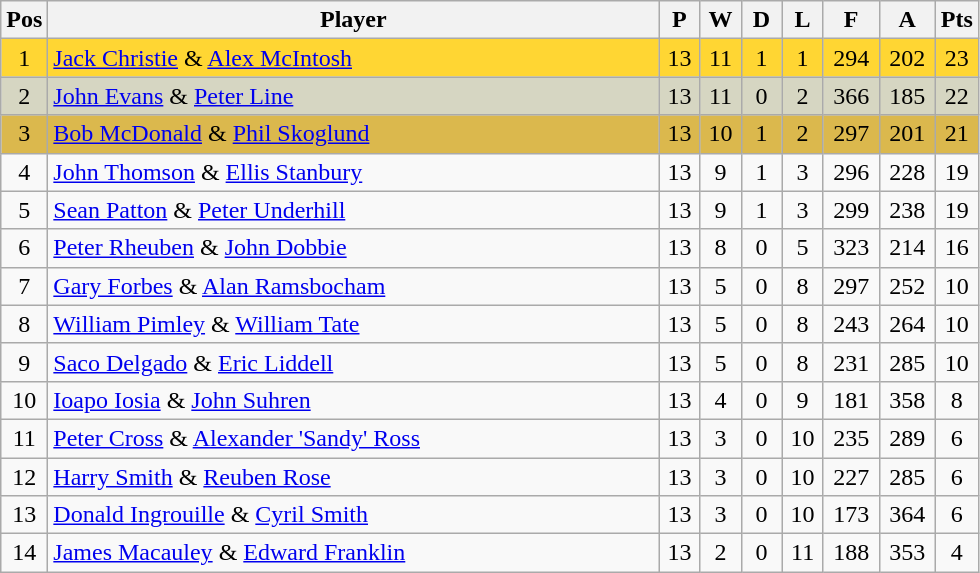<table class="wikitable" style="font-size: 100%">
<tr>
<th width=20>Pos</th>
<th width=400>Player</th>
<th width=20>P</th>
<th width=20>W</th>
<th width=20>D</th>
<th width=20>L</th>
<th width=30>F</th>
<th width=30>A</th>
<th width=20>Pts</th>
</tr>
<tr align=center style="background: #FFD633;">
<td>1</td>
<td align="left"> <a href='#'>Jack Christie</a> & <a href='#'>Alex McIntosh</a></td>
<td>13</td>
<td>11</td>
<td>1</td>
<td>1</td>
<td>294</td>
<td>202</td>
<td>23</td>
</tr>
<tr align=center style="background: #D6D6C2;">
<td>2</td>
<td align="left"> <a href='#'>John Evans</a> & <a href='#'>Peter Line</a></td>
<td>13</td>
<td>11</td>
<td>0</td>
<td>2</td>
<td>366</td>
<td>185</td>
<td>22</td>
</tr>
<tr align=center style="background: #DBB84D;">
<td>3</td>
<td align="left"> <a href='#'>Bob McDonald</a> & <a href='#'>Phil Skoglund</a></td>
<td>13</td>
<td>10</td>
<td>1</td>
<td>2</td>
<td>297</td>
<td>201</td>
<td>21</td>
</tr>
<tr align=center>
<td>4</td>
<td align="left"> <a href='#'>John Thomson</a> & <a href='#'>Ellis Stanbury</a></td>
<td>13</td>
<td>9</td>
<td>1</td>
<td>3</td>
<td>296</td>
<td>228</td>
<td>19</td>
</tr>
<tr align=center>
<td>5</td>
<td align="left"> <a href='#'>Sean Patton</a> & <a href='#'>Peter Underhill</a></td>
<td>13</td>
<td>9</td>
<td>1</td>
<td>3</td>
<td>299</td>
<td>238</td>
<td>19</td>
</tr>
<tr align=center>
<td>6</td>
<td align="left"> <a href='#'>Peter Rheuben</a> & <a href='#'>John Dobbie</a></td>
<td>13</td>
<td>8</td>
<td>0</td>
<td>5</td>
<td>323</td>
<td>214</td>
<td>16</td>
</tr>
<tr align=center>
<td>7</td>
<td align="left"> <a href='#'>Gary Forbes</a> & <a href='#'>Alan Ramsbocham</a></td>
<td>13</td>
<td>5</td>
<td>0</td>
<td>8</td>
<td>297</td>
<td>252</td>
<td>10</td>
</tr>
<tr align=center>
<td>8</td>
<td align="left"> <a href='#'>William Pimley</a> & <a href='#'>William Tate</a></td>
<td>13</td>
<td>5</td>
<td>0</td>
<td>8</td>
<td>243</td>
<td>264</td>
<td>10</td>
</tr>
<tr align=center>
<td>9</td>
<td align="left"> <a href='#'>Saco Delgado</a> & <a href='#'>Eric Liddell</a></td>
<td>13</td>
<td>5</td>
<td>0</td>
<td>8</td>
<td>231</td>
<td>285</td>
<td>10</td>
</tr>
<tr align=center>
<td>10</td>
<td align="left"> <a href='#'>Ioapo Iosia</a> & <a href='#'>John Suhren</a></td>
<td>13</td>
<td>4</td>
<td>0</td>
<td>9</td>
<td>181</td>
<td>358</td>
<td>8</td>
</tr>
<tr align=center>
<td>11</td>
<td align="left"> <a href='#'>Peter Cross</a> & <a href='#'>Alexander 'Sandy' Ross</a></td>
<td>13</td>
<td>3</td>
<td>0</td>
<td>10</td>
<td>235</td>
<td>289</td>
<td>6</td>
</tr>
<tr align=center>
<td>12</td>
<td align="left"> <a href='#'>Harry Smith</a> & <a href='#'>Reuben Rose</a></td>
<td>13</td>
<td>3</td>
<td>0</td>
<td>10</td>
<td>227</td>
<td>285</td>
<td>6</td>
</tr>
<tr align=center>
<td>13</td>
<td align="left"> <a href='#'>Donald Ingrouille</a> & <a href='#'>Cyril Smith</a></td>
<td>13</td>
<td>3</td>
<td>0</td>
<td>10</td>
<td>173</td>
<td>364</td>
<td>6</td>
</tr>
<tr align=center>
<td>14</td>
<td align="left"> <a href='#'>James Macauley</a> & <a href='#'>Edward Franklin</a></td>
<td>13</td>
<td>2</td>
<td>0</td>
<td>11</td>
<td>188</td>
<td>353</td>
<td>4</td>
</tr>
</table>
